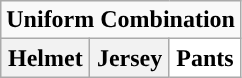<table class="wikitable">
<tr>
<td align="center" Colspan="3"><strong>Uniform Combination</strong></td>
</tr>
<tr align="center">
<th>Helmet</th>
<th>Jersey</th>
<th style="background:#FFFFFF;">Pants</th>
</tr>
</table>
